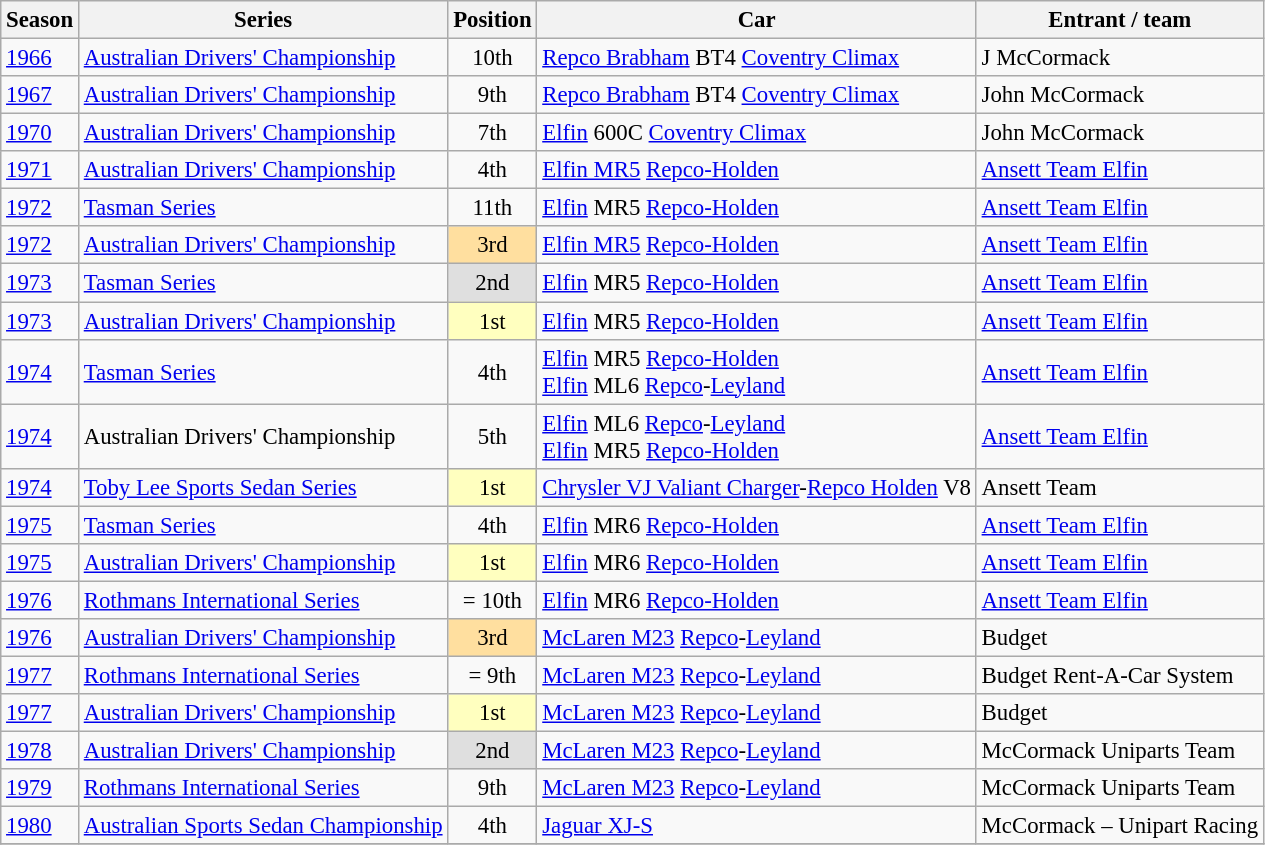<table class="wikitable" style="font-size:95%;">
<tr>
<th>Season</th>
<th>Series</th>
<th>Position</th>
<th>Car</th>
<th>Entrant / team</th>
</tr>
<tr>
<td><a href='#'>1966</a></td>
<td><a href='#'>Australian Drivers' Championship</a></td>
<td align="center">10th</td>
<td><a href='#'>Repco Brabham</a> BT4 <a href='#'>Coventry Climax</a></td>
<td>J McCormack</td>
</tr>
<tr>
<td><a href='#'>1967</a></td>
<td><a href='#'>Australian Drivers' Championship</a></td>
<td align="center">9th</td>
<td><a href='#'>Repco Brabham</a> BT4 <a href='#'>Coventry Climax</a></td>
<td>John McCormack</td>
</tr>
<tr>
<td><a href='#'>1970</a></td>
<td><a href='#'>Australian Drivers' Championship</a></td>
<td align="center">7th</td>
<td><a href='#'>Elfin</a> 600C <a href='#'>Coventry Climax</a></td>
<td>John McCormack</td>
</tr>
<tr>
<td><a href='#'>1971</a></td>
<td><a href='#'>Australian Drivers' Championship</a></td>
<td align="center">4th</td>
<td><a href='#'>Elfin MR5</a> <a href='#'>Repco-Holden</a></td>
<td><a href='#'>Ansett Team Elfin</a></td>
</tr>
<tr>
<td><a href='#'>1972</a></td>
<td><a href='#'>Tasman Series</a></td>
<td align="center">11th</td>
<td><a href='#'>Elfin</a> MR5 <a href='#'>Repco-Holden</a></td>
<td><a href='#'>Ansett Team Elfin</a></td>
</tr>
<tr>
<td><a href='#'>1972</a></td>
<td><a href='#'>Australian Drivers' Championship</a></td>
<td align="center" style="background:#ffdf9f;">3rd</td>
<td><a href='#'>Elfin MR5</a> <a href='#'>Repco-Holden</a></td>
<td><a href='#'>Ansett Team Elfin</a></td>
</tr>
<tr>
<td><a href='#'>1973</a></td>
<td><a href='#'>Tasman Series</a></td>
<td align="center" style="background:#dfdfdf;">2nd</td>
<td><a href='#'>Elfin</a> MR5 <a href='#'>Repco-Holden</a></td>
<td><a href='#'>Ansett Team Elfin</a></td>
</tr>
<tr>
<td><a href='#'>1973</a></td>
<td><a href='#'>Australian Drivers' Championship</a></td>
<td align="center" style="background:#ffffbf;">1st</td>
<td><a href='#'>Elfin</a> MR5 <a href='#'>Repco-Holden</a></td>
<td><a href='#'>Ansett Team Elfin</a></td>
</tr>
<tr>
<td><a href='#'>1974</a></td>
<td><a href='#'>Tasman Series</a></td>
<td align="center">4th</td>
<td><a href='#'>Elfin</a> MR5 <a href='#'>Repco-Holden</a><br> <a href='#'>Elfin</a> ML6 <a href='#'>Repco</a>-<a href='#'>Leyland</a></td>
<td><a href='#'>Ansett Team Elfin</a></td>
</tr>
<tr>
<td><a href='#'>1974</a></td>
<td>Australian Drivers' Championship</td>
<td align="center">5th</td>
<td><a href='#'>Elfin</a> ML6 <a href='#'>Repco</a>-<a href='#'>Leyland</a><br> <a href='#'>Elfin</a> MR5 <a href='#'>Repco-Holden</a></td>
<td><a href='#'>Ansett Team Elfin</a></td>
</tr>
<tr>
<td><a href='#'>1974</a></td>
<td><a href='#'>Toby Lee Sports Sedan Series</a></td>
<td align="center" style="background:#ffffbf;">1st</td>
<td><a href='#'>Chrysler VJ Valiant Charger</a>-<a href='#'>Repco Holden</a> V8</td>
<td>Ansett Team</td>
</tr>
<tr>
<td><a href='#'>1975</a></td>
<td><a href='#'>Tasman Series</a></td>
<td align="center">4th</td>
<td><a href='#'>Elfin</a> MR6 <a href='#'>Repco-Holden</a></td>
<td><a href='#'>Ansett Team Elfin</a></td>
</tr>
<tr>
<td><a href='#'>1975</a></td>
<td><a href='#'>Australian Drivers' Championship</a></td>
<td align="center" style="background:#ffffbf;">1st</td>
<td><a href='#'>Elfin</a> MR6 <a href='#'>Repco-Holden</a></td>
<td><a href='#'>Ansett Team Elfin</a></td>
</tr>
<tr>
<td><a href='#'>1976</a></td>
<td><a href='#'>Rothmans International Series</a></td>
<td align="center">= 10th</td>
<td><a href='#'>Elfin</a> MR6 <a href='#'>Repco-Holden</a></td>
<td><a href='#'>Ansett Team Elfin</a></td>
</tr>
<tr>
<td><a href='#'>1976</a></td>
<td><a href='#'>Australian Drivers' Championship</a></td>
<td align="center" style="background:#ffdf9f;">3rd</td>
<td><a href='#'>McLaren M23</a> <a href='#'>Repco</a>-<a href='#'>Leyland</a></td>
<td>Budget</td>
</tr>
<tr>
<td><a href='#'>1977</a></td>
<td><a href='#'>Rothmans International Series</a></td>
<td align="center">= 9th</td>
<td><a href='#'>McLaren M23</a> <a href='#'>Repco</a>-<a href='#'>Leyland</a></td>
<td>Budget Rent-A-Car System</td>
</tr>
<tr>
<td><a href='#'>1977</a></td>
<td><a href='#'>Australian Drivers' Championship</a></td>
<td align="center" style="background:#ffffbf;">1st</td>
<td><a href='#'>McLaren M23</a> <a href='#'>Repco</a>-<a href='#'>Leyland</a></td>
<td>Budget</td>
</tr>
<tr>
<td><a href='#'>1978</a></td>
<td><a href='#'>Australian Drivers' Championship</a></td>
<td align="center" style="background:#dfdfdf;">2nd</td>
<td><a href='#'>McLaren M23</a> <a href='#'>Repco</a>-<a href='#'>Leyland</a></td>
<td>McCormack Uniparts Team</td>
</tr>
<tr>
<td><a href='#'>1979</a></td>
<td><a href='#'>Rothmans International Series</a></td>
<td align="center">9th</td>
<td><a href='#'>McLaren M23</a> <a href='#'>Repco</a>-<a href='#'>Leyland</a></td>
<td>McCormack Uniparts Team</td>
</tr>
<tr>
<td><a href='#'>1980</a></td>
<td><a href='#'>Australian Sports Sedan Championship</a></td>
<td align="center">4th</td>
<td><a href='#'>Jaguar XJ-S</a></td>
<td>McCormack – Unipart Racing</td>
</tr>
<tr>
</tr>
</table>
